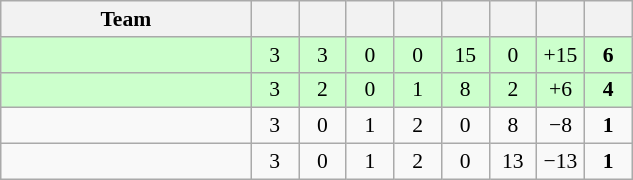<table class="wikitable" style="text-align: center; font-size:90% ">
<tr>
<th width=160>Team</th>
<th width=25></th>
<th width=25></th>
<th width=25></th>
<th width=25></th>
<th width=25></th>
<th width=25></th>
<th width=25></th>
<th width=25></th>
</tr>
<tr bgcolor="ccffcc">
<td align=left></td>
<td>3</td>
<td>3</td>
<td>0</td>
<td>0</td>
<td>15</td>
<td>0</td>
<td>+15</td>
<td><strong>6</strong></td>
</tr>
<tr bgcolor="ccffcc">
<td align=left></td>
<td>3</td>
<td>2</td>
<td>0</td>
<td>1</td>
<td>8</td>
<td>2</td>
<td>+6</td>
<td><strong>4</strong></td>
</tr>
<tr>
<td align=left></td>
<td>3</td>
<td>0</td>
<td>1</td>
<td>2</td>
<td>0</td>
<td>8</td>
<td>−8</td>
<td><strong>1</strong></td>
</tr>
<tr>
<td align=left></td>
<td>3</td>
<td>0</td>
<td>1</td>
<td>2</td>
<td>0</td>
<td>13</td>
<td>−13</td>
<td><strong>1</strong></td>
</tr>
</table>
